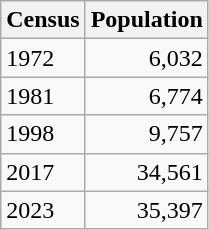<table class="wikitable">
<tr>
<th>Census</th>
<th>Population</th>
</tr>
<tr>
<td>1972</td>
<td style="text-align:right">6,032</td>
</tr>
<tr>
<td>1981</td>
<td style="text-align:right">6,774</td>
</tr>
<tr>
<td>1998</td>
<td style="text-align:right">9,757</td>
</tr>
<tr>
<td>2017</td>
<td style="text-align:right">34,561</td>
</tr>
<tr>
<td>2023</td>
<td style="text-align:right">35,397</td>
</tr>
</table>
